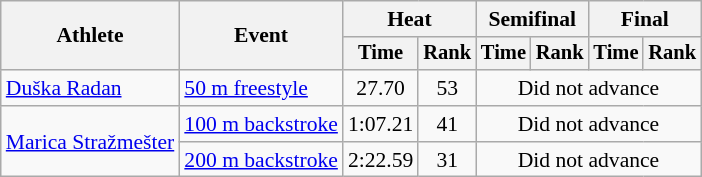<table class=wikitable style="font-size:90%">
<tr>
<th rowspan="2">Athlete</th>
<th rowspan="2">Event</th>
<th colspan="2">Heat</th>
<th colspan="2">Semifinal</th>
<th colspan="2">Final</th>
</tr>
<tr style="font-size:95%">
<th>Time</th>
<th>Rank</th>
<th>Time</th>
<th>Rank</th>
<th>Time</th>
<th>Rank</th>
</tr>
<tr align=center>
<td align=left><a href='#'>Duška Radan</a></td>
<td align=left><a href='#'>50 m freestyle</a></td>
<td>27.70</td>
<td>53</td>
<td colspan=6>Did not advance</td>
</tr>
<tr align=center>
<td align=left rowspan=2><a href='#'>Marica Stražmešter</a></td>
<td align=left><a href='#'>100 m backstroke</a></td>
<td>1:07.21</td>
<td>41</td>
<td colspan=6>Did not advance</td>
</tr>
<tr align=center>
<td align=left><a href='#'>200 m backstroke</a></td>
<td>2:22.59</td>
<td>31</td>
<td colspan=6>Did not advance</td>
</tr>
</table>
